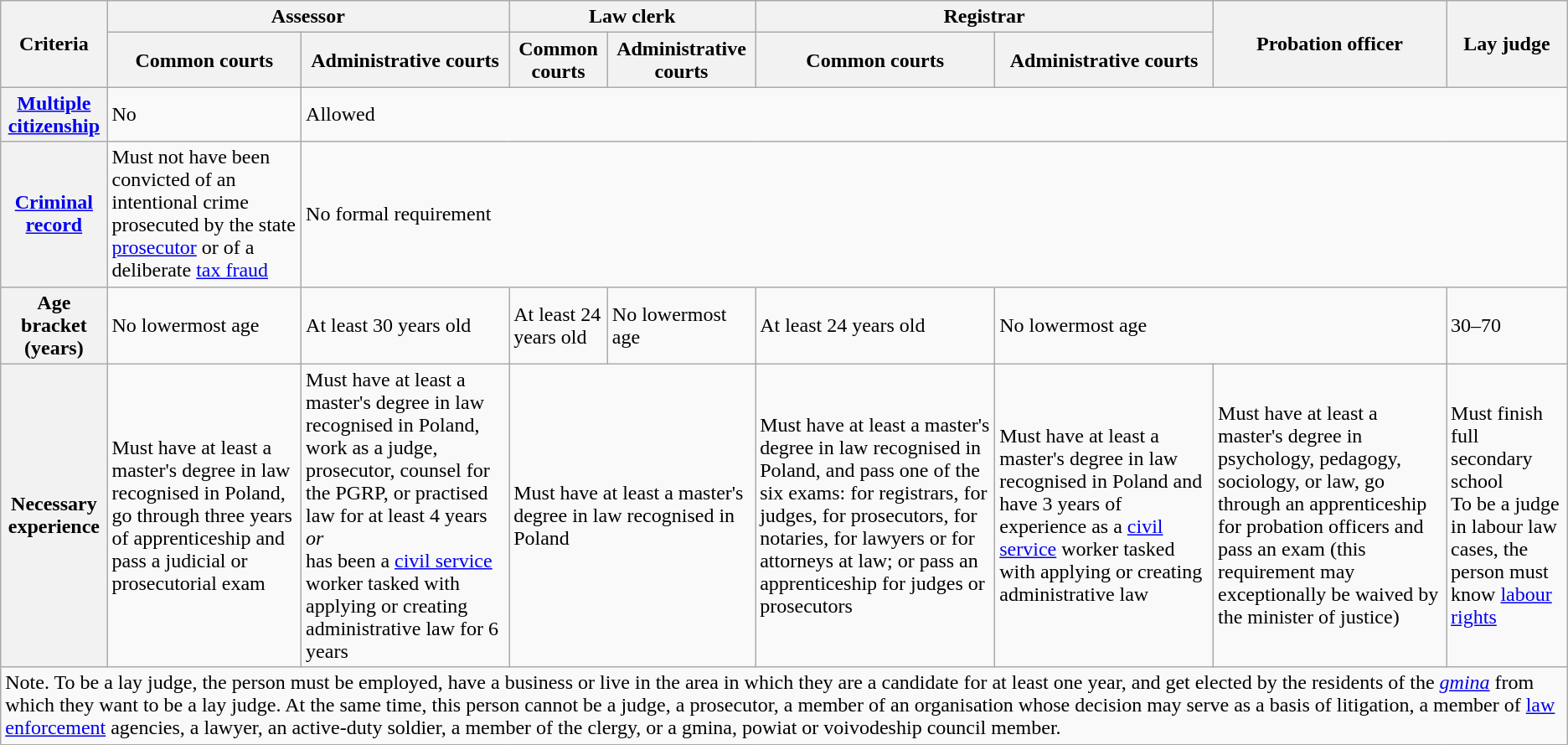<table class="wikitable mw-collapsible mw-collapsed">
<tr>
<th rowspan="2">Criteria</th>
<th colspan="2">Assessor</th>
<th colspan="2">Law clerk</th>
<th colspan="2">Registrar</th>
<th rowspan="2">Probation officer</th>
<th rowspan="2">Lay judge</th>
</tr>
<tr>
<th>Common courts</th>
<th>Administrative courts</th>
<th>Common courts</th>
<th>Administrative courts</th>
<th>Common courts</th>
<th>Administrative courts</th>
</tr>
<tr>
<th><a href='#'>Multiple citizenship</a></th>
<td>No</td>
<td colspan="7">Allowed</td>
</tr>
<tr>
<th><a href='#'>Criminal record</a></th>
<td>Must not have been convicted of an intentional crime prosecuted by the state <a href='#'>prosecutor</a> or of a deliberate <a href='#'>tax fraud</a></td>
<td colspan="7">No formal requirement</td>
</tr>
<tr>
<th>Age bracket (years)</th>
<td>No lowermost age</td>
<td>At least 30 years old</td>
<td>At least 24 years old</td>
<td>No lowermost age</td>
<td>At least 24 years old</td>
<td colspan="2">No lowermost age</td>
<td>30–70</td>
</tr>
<tr>
<th>Necessary experience</th>
<td>Must have at least a master's degree in law recognised in Poland, go through three years of apprenticeship and pass a judicial or prosecutorial exam</td>
<td>Must have at least a master's degree in law recognised in Poland, work as a judge, prosecutor, counsel for the PGRP, or practised law for at least 4 years<br><em>or</em><br>has been a <a href='#'>civil service</a> worker tasked with applying or creating administrative law for 6 years</td>
<td colspan="2">Must have at least a master's degree in law recognised in Poland</td>
<td>Must have at least a master's degree in law recognised in Poland, and pass one of the six exams: for registrars, for judges, for prosecutors, for notaries, for lawyers or for attorneys at law; or pass an apprenticeship for judges or prosecutors</td>
<td>Must have at least a master's degree in law recognised in Poland and have 3 years of experience as a <a href='#'>civil service</a> worker tasked with applying or creating administrative law</td>
<td>Must have at least a master's degree in psychology, pedagogy, sociology, or law, go through an apprenticeship for probation officers and pass an exam (this requirement may exceptionally be waived by the minister of justice)</td>
<td>Must finish full secondary school<br>To be a judge in labour law cases, the person must know <a href='#'>labour rights</a></td>
</tr>
<tr>
<td colspan="9">Note. To be a lay judge, the person must be employed, have a business or live in the area in which they are a candidate for at least one year, and get elected by the residents of the <a href='#'><em>gmina</em></a> from which they want to be a lay judge. At the same time, this person cannot be a judge, a prosecutor, a member of an organisation whose decision may serve as a basis of litigation, a member of <a href='#'>law enforcement</a> agencies, a lawyer, an active-duty soldier, a member of the clergy, or a gmina, powiat or voivodeship council member.</td>
</tr>
</table>
